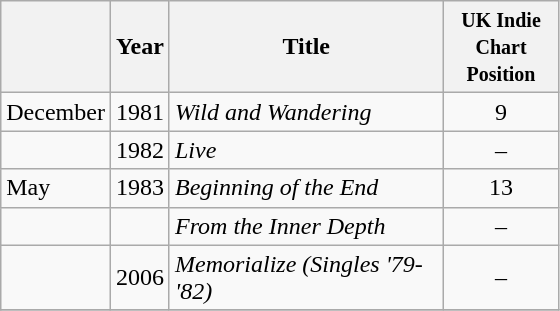<table class="wikitable">
<tr>
<th width="30"></th>
<th width="30">Year</th>
<th width="175">Title</th>
<th width="70"><small>UK Indie Chart Position</small></th>
</tr>
<tr>
<td>December</td>
<td>1981</td>
<td><em>Wild and Wandering</em></td>
<td align="center">9</td>
</tr>
<tr>
<td></td>
<td>1982</td>
<td><em>Live</em></td>
<td align="center">–</td>
</tr>
<tr>
<td>May</td>
<td>1983</td>
<td><em>Beginning of the End</em></td>
<td align="center">13</td>
</tr>
<tr>
<td></td>
<td></td>
<td><em>From the Inner Depth</em></td>
<td align="center">–</td>
</tr>
<tr>
<td></td>
<td>2006</td>
<td><em>Memorialize (Singles '79-'82)</em></td>
<td align="center">–</td>
</tr>
<tr>
</tr>
</table>
